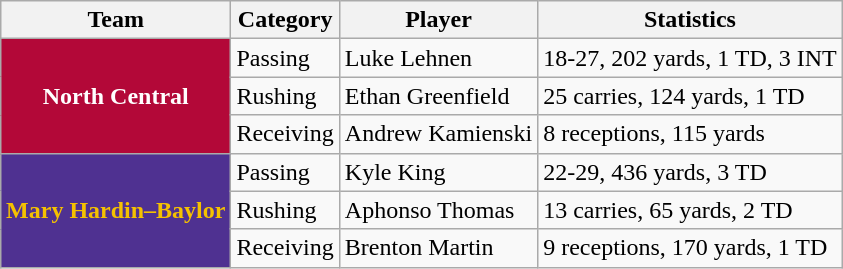<table class="wikitable" style="float: right;">
<tr>
<th>Team</th>
<th>Category</th>
<th>Player</th>
<th>Statistics</th>
</tr>
<tr>
<td rowspan=3 style="background:#b30838; color:#ffffff; text-align:center;"><strong>North Central</strong></td>
<td>Passing</td>
<td>Luke Lehnen</td>
<td>18-27, 202 yards, 1 TD, 3 INT</td>
</tr>
<tr>
<td>Rushing</td>
<td>Ethan Greenfield</td>
<td>25 carries, 124 yards, 1 TD</td>
</tr>
<tr>
<td>Receiving</td>
<td>Andrew Kamienski</td>
<td>8 receptions, 115 yards</td>
</tr>
<tr>
<td rowspan=3 style="background:#4f3191; color:#f5c100; text-align:center;"><strong>Mary Hardin–Baylor</strong></td>
<td>Passing</td>
<td>Kyle King</td>
<td>22-29, 436 yards, 3 TD</td>
</tr>
<tr>
<td>Rushing</td>
<td>Aphonso Thomas</td>
<td>13 carries, 65 yards, 2 TD</td>
</tr>
<tr>
<td>Receiving</td>
<td>Brenton Martin</td>
<td>9 receptions, 170 yards, 1 TD</td>
</tr>
</table>
